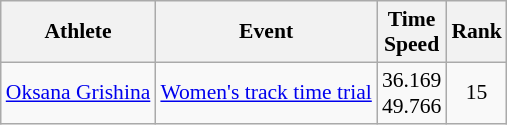<table class=wikitable style="font-size:90%">
<tr>
<th>Athlete</th>
<th>Event</th>
<th>Time<br>Speed</th>
<th>Rank</th>
</tr>
<tr>
<td><a href='#'>Oksana Grishina</a></td>
<td><a href='#'>Women's track time trial</a></td>
<td align=center>36.169<br>49.766</td>
<td align=center>15</td>
</tr>
</table>
